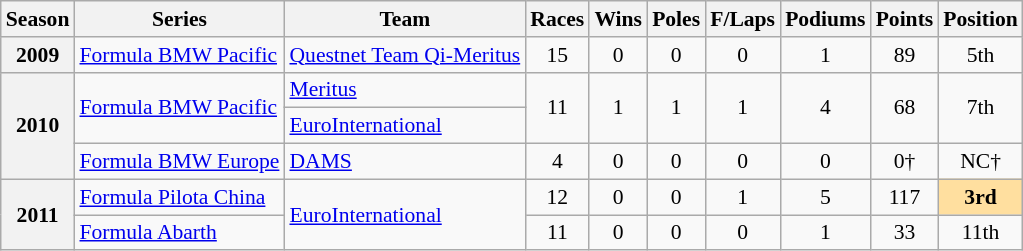<table class="wikitable" style="font-size: 90%; text-align:center">
<tr>
<th>Season</th>
<th>Series</th>
<th>Team</th>
<th>Races</th>
<th>Wins</th>
<th>Poles</th>
<th>F/Laps</th>
<th>Podiums</th>
<th>Points</th>
<th>Position</th>
</tr>
<tr>
<th>2009</th>
<td align=left><a href='#'>Formula BMW Pacific</a></td>
<td align=left><a href='#'>Questnet Team Qi-Meritus</a></td>
<td>15</td>
<td>0</td>
<td>0</td>
<td>0</td>
<td>1</td>
<td>89</td>
<td>5th</td>
</tr>
<tr>
<th rowspan=3>2010</th>
<td style="text-align:left;" rowspan="2"><a href='#'>Formula BMW Pacific</a></td>
<td align=left><a href='#'>Meritus</a></td>
<td rowspan=2>11</td>
<td rowspan=2>1</td>
<td rowspan=2>1</td>
<td rowspan=2>1</td>
<td rowspan=2>4</td>
<td rowspan=2>68</td>
<td rowspan=2>7th</td>
</tr>
<tr>
<td align=left><a href='#'>EuroInternational</a></td>
</tr>
<tr>
<td align=left><a href='#'>Formula BMW Europe</a></td>
<td align=left><a href='#'>DAMS</a></td>
<td>4</td>
<td>0</td>
<td>0</td>
<td>0</td>
<td>0</td>
<td>0†</td>
<td>NC†</td>
</tr>
<tr>
<th rowspan=2>2011</th>
<td align=left><a href='#'>Formula Pilota China</a></td>
<td align=left rowspan=2><a href='#'>EuroInternational</a></td>
<td>12</td>
<td>0</td>
<td>0</td>
<td>1</td>
<td>5</td>
<td>117</td>
<td style="background:#ffdf9f;"><strong>3rd</strong></td>
</tr>
<tr>
<td align=left><a href='#'>Formula Abarth</a></td>
<td>11</td>
<td>0</td>
<td>0</td>
<td>0</td>
<td>1</td>
<td>33</td>
<td>11th</td>
</tr>
</table>
